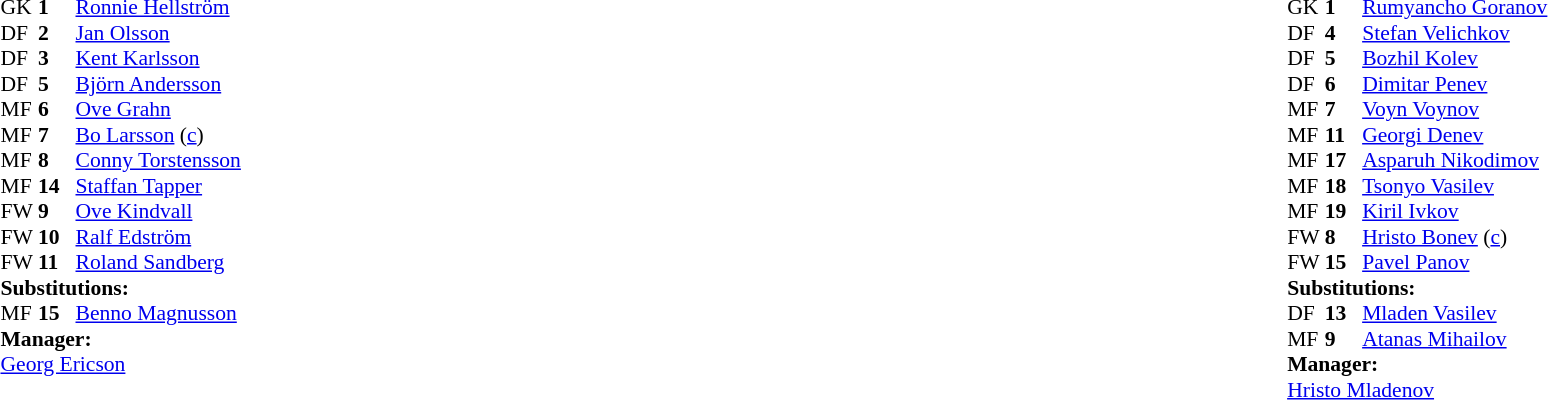<table width="100%">
<tr>
<td valign="top" width="50%"><br><table style="font-size: 90%" cellspacing="0" cellpadding="0">
<tr>
<th width="25"></th>
<th width="25"></th>
</tr>
<tr>
<td>GK</td>
<td><strong>1</strong></td>
<td><a href='#'>Ronnie Hellström</a></td>
</tr>
<tr>
<td>DF</td>
<td><strong>2</strong></td>
<td><a href='#'>Jan Olsson</a></td>
</tr>
<tr>
<td>DF</td>
<td><strong>3</strong></td>
<td><a href='#'>Kent Karlsson</a></td>
</tr>
<tr>
<td>DF</td>
<td><strong>5</strong></td>
<td><a href='#'>Björn Andersson</a></td>
</tr>
<tr>
<td>MF</td>
<td><strong>6</strong></td>
<td><a href='#'>Ove Grahn</a></td>
</tr>
<tr>
<td>MF</td>
<td><strong>7</strong></td>
<td><a href='#'>Bo Larsson</a> (<a href='#'>c</a>)</td>
</tr>
<tr>
<td>MF</td>
<td><strong>8</strong></td>
<td><a href='#'>Conny Torstensson</a></td>
</tr>
<tr>
<td>MF</td>
<td><strong>14</strong></td>
<td><a href='#'>Staffan Tapper</a></td>
</tr>
<tr>
<td>FW</td>
<td><strong>9</strong></td>
<td><a href='#'>Ove Kindvall</a></td>
<td></td>
<td></td>
</tr>
<tr>
<td>FW</td>
<td><strong>10</strong></td>
<td><a href='#'>Ralf Edström</a></td>
</tr>
<tr>
<td>FW</td>
<td><strong>11</strong></td>
<td><a href='#'>Roland Sandberg</a></td>
</tr>
<tr>
<td colspan=3><strong>Substitutions:</strong></td>
</tr>
<tr>
<td>MF</td>
<td><strong>15</strong></td>
<td><a href='#'>Benno Magnusson</a></td>
<td></td>
<td></td>
</tr>
<tr>
<td colspan=3><strong>Manager:</strong></td>
</tr>
<tr>
<td colspan="4"><a href='#'>Georg Ericson</a></td>
</tr>
</table>
</td>
<td valign="top" width="50%"><br><table style="font-size: 90%" cellspacing="0" cellpadding="0" align=center>
<tr>
<th width="25"></th>
<th width="25"></th>
</tr>
<tr>
<td>GK</td>
<td><strong>1</strong></td>
<td><a href='#'>Rumyancho Goranov</a></td>
</tr>
<tr>
<td>DF</td>
<td><strong>4</strong></td>
<td><a href='#'>Stefan Velichkov</a></td>
</tr>
<tr>
<td>DF</td>
<td><strong>5</strong></td>
<td><a href='#'>Bozhil Kolev</a></td>
</tr>
<tr>
<td>DF</td>
<td><strong>6</strong></td>
<td><a href='#'>Dimitar Penev</a></td>
</tr>
<tr>
<td>MF</td>
<td><strong>7</strong></td>
<td><a href='#'>Voyn Voynov</a></td>
<td></td>
<td></td>
</tr>
<tr>
<td>MF</td>
<td><strong>11</strong></td>
<td><a href='#'>Georgi Denev</a></td>
</tr>
<tr>
<td>MF</td>
<td><strong>17</strong></td>
<td><a href='#'>Asparuh Nikodimov</a></td>
</tr>
<tr>
<td>MF</td>
<td><strong>18</strong></td>
<td><a href='#'>Tsonyo Vasilev</a></td>
</tr>
<tr>
<td>MF</td>
<td><strong>19</strong></td>
<td><a href='#'>Kiril Ivkov</a></td>
</tr>
<tr>
<td>FW</td>
<td><strong>8</strong></td>
<td><a href='#'>Hristo Bonev</a> (<a href='#'>c</a>)</td>
</tr>
<tr>
<td>FW</td>
<td><strong>15</strong></td>
<td><a href='#'>Pavel Panov</a></td>
<td></td>
<td></td>
</tr>
<tr>
<td colspan=3><strong>Substitutions:</strong></td>
</tr>
<tr>
<td>DF</td>
<td><strong>13</strong></td>
<td><a href='#'>Mladen Vasilev</a></td>
<td></td>
<td></td>
</tr>
<tr>
<td>MF</td>
<td><strong>9</strong></td>
<td><a href='#'>Atanas Mihailov</a></td>
<td></td>
<td></td>
</tr>
<tr>
<td colspan=3><strong>Manager:</strong></td>
</tr>
<tr>
<td colspan="4"><a href='#'>Hristo Mladenov</a></td>
</tr>
</table>
</td>
</tr>
</table>
